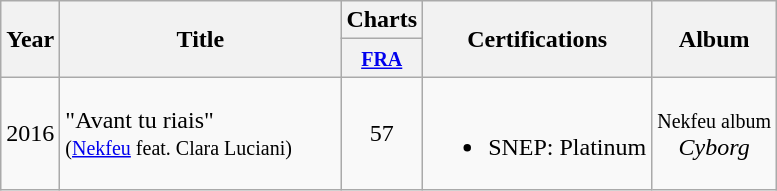<table class="wikitable">
<tr>
<th scope="col" style="width:10px" rowspan="2">Year</th>
<th scope="col" rowspan="2" style="width:180px;">Title</th>
<th scope="col" colspan="1">Charts</th>
<th scope="col" rowspan="2">Certifications</th>
<th scope="col" rowspan="2">Album</th>
</tr>
<tr>
<th scope="col" width="45"><small><a href='#'>FRA</a></small><br></th>
</tr>
<tr>
<td style="text-align:center;">2016</td>
<td>"Avant tu riais"<br><small>(<a href='#'>Nekfeu</a> feat. Clara Luciani)</small></td>
<td style="text-align:center;">57</td>
<td><br><ul><li>SNEP: Platinum</li></ul></td>
<td style="text-align:center;"><small>Nekfeu album</small><br><em>Cyborg</em></td>
</tr>
</table>
